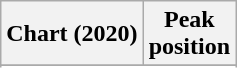<table class="wikitable plainrowheaders sortable" style="text-align:center;">
<tr>
<th scope="col">Chart (2020)</th>
<th scope="col">Peak<br>position</th>
</tr>
<tr>
</tr>
<tr>
</tr>
<tr>
</tr>
<tr>
</tr>
<tr>
</tr>
</table>
